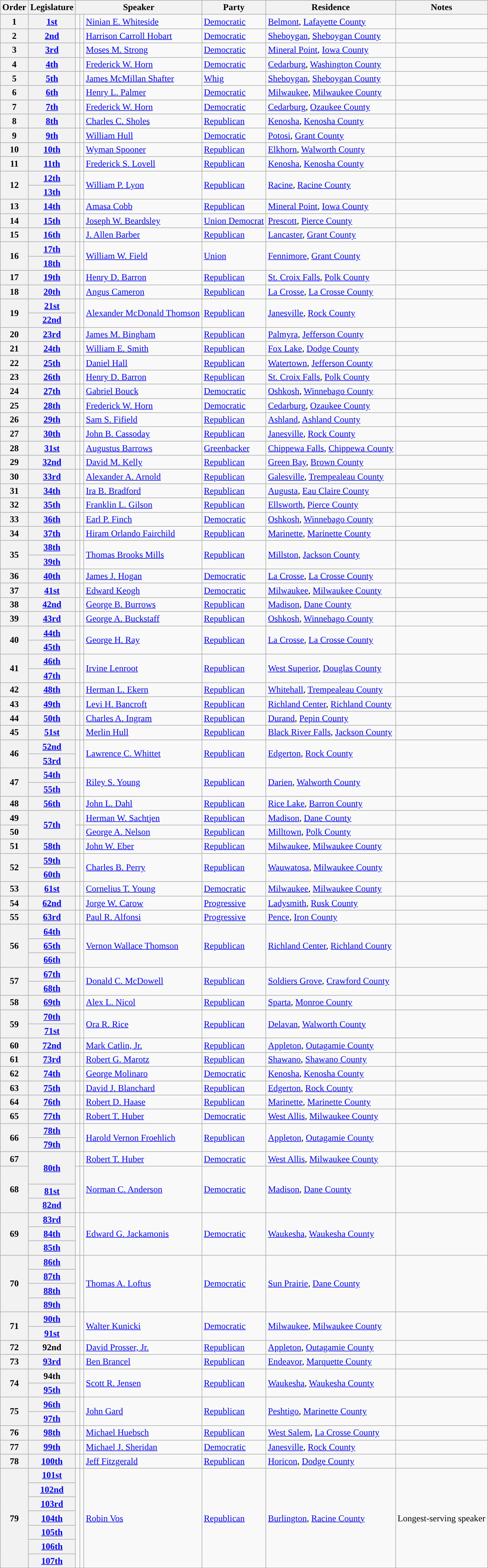<table class="wikitable">
<tr>
<th>Order</th>
<th>Legislature<br></th>
<th colspan="3">Speaker</th>
<th>Party</th>
<th>Residence</th>
<th>Notes</th>
</tr>
<tr>
<th>1</th>
<th><a href='#'>1st</a><br></th>
<td></td>
<td rowspan="1" style="background: "></td>
<td><a href='#'>Ninian E. Whiteside</a></td>
<td><a href='#'>Democratic</a></td>
<td><a href='#'>Belmont</a>, <a href='#'>Lafayette County</a></td>
<td></td>
</tr>
<tr>
<th>2</th>
<th><a href='#'>2nd</a><br></th>
<td></td>
<td rowspan="1" style="background: "></td>
<td><a href='#'>Harrison Carroll Hobart</a></td>
<td><a href='#'>Democratic</a></td>
<td><a href='#'>Sheboygan</a>, <a href='#'>Sheboygan County</a></td>
<td></td>
</tr>
<tr>
<th>3</th>
<th><a href='#'>3rd</a><br></th>
<td></td>
<td rowspan="1" style="background: "></td>
<td><a href='#'>Moses M. Strong</a></td>
<td><a href='#'>Democratic</a></td>
<td><a href='#'>Mineral Point</a>, <a href='#'>Iowa County</a></td>
<td></td>
</tr>
<tr>
<th>4</th>
<th><a href='#'>4th</a><br></th>
<td></td>
<td rowspan="1" style="background: "></td>
<td><a href='#'>Frederick W. Horn</a></td>
<td><a href='#'>Democratic</a></td>
<td><a href='#'>Cedarburg</a>, <a href='#'>Washington County</a></td>
<td></td>
</tr>
<tr>
<th>5</th>
<th><a href='#'>5th</a><br></th>
<td></td>
<td rowspan="1" style="background: "></td>
<td><a href='#'>James McMillan Shafter</a></td>
<td><a href='#'>Whig</a></td>
<td><a href='#'>Sheboygan</a>, <a href='#'>Sheboygan County</a></td>
<td></td>
</tr>
<tr>
<th>6</th>
<th><a href='#'>6th</a><br></th>
<td></td>
<td rowspan="1" style="background: "></td>
<td><a href='#'>Henry L. Palmer</a></td>
<td><a href='#'>Democratic</a></td>
<td><a href='#'>Milwaukee</a>, <a href='#'>Milwaukee County</a></td>
<td></td>
</tr>
<tr>
<th>7</th>
<th><a href='#'>7th</a><br></th>
<td></td>
<td rowspan="1" style="background: "></td>
<td><a href='#'>Frederick W. Horn</a></td>
<td><a href='#'>Democratic</a></td>
<td><a href='#'>Cedarburg</a>, <a href='#'>Ozaukee County</a></td>
<td></td>
</tr>
<tr>
<th>8</th>
<th><a href='#'>8th</a><br></th>
<td></td>
<td rowspan="1" style="background: "></td>
<td><a href='#'>Charles C. Sholes</a></td>
<td><a href='#'>Republican</a></td>
<td><a href='#'>Kenosha</a>, <a href='#'>Kenosha County</a></td>
<td></td>
</tr>
<tr>
<th>9</th>
<th><a href='#'>9th</a><br></th>
<td></td>
<td rowspan="1" style="background: "></td>
<td><a href='#'>William Hull</a></td>
<td><a href='#'>Democratic</a></td>
<td><a href='#'>Potosi</a>, <a href='#'>Grant County</a></td>
<td></td>
</tr>
<tr>
<th>10</th>
<th><a href='#'>10th</a><br></th>
<td></td>
<td rowspan="1" style="background: "></td>
<td><a href='#'>Wyman Spooner</a></td>
<td><a href='#'>Republican</a></td>
<td><a href='#'>Elkhorn</a>, <a href='#'>Walworth County</a></td>
<td></td>
</tr>
<tr>
<th>11</th>
<th><a href='#'>11th</a><br></th>
<td></td>
<td rowspan="1" style="background: "></td>
<td><a href='#'>Frederick S. Lovell</a></td>
<td><a href='#'>Republican</a></td>
<td><a href='#'>Kenosha</a>, <a href='#'>Kenosha County</a></td>
<td></td>
</tr>
<tr>
<th rowspan="2">12</th>
<th><a href='#'>12th</a><br></th>
<td rowspan="2"></td>
<td rowspan="2" style="background: "></td>
<td rowspan="2"><a href='#'>William P. Lyon</a></td>
<td rowspan="2"><a href='#'>Republican</a></td>
<td rowspan="2"><a href='#'>Racine</a>, <a href='#'>Racine County</a></td>
<td rowspan="2"></td>
</tr>
<tr>
<th><a href='#'>13th</a><br></th>
</tr>
<tr>
<th>13</th>
<th><a href='#'>14th</a><br></th>
<td></td>
<td rowspan="1" style="background: "></td>
<td><a href='#'>Amasa Cobb</a></td>
<td><a href='#'>Republican</a></td>
<td><a href='#'>Mineral Point</a>, <a href='#'>Iowa County</a></td>
<td></td>
</tr>
<tr>
<th>14</th>
<th><a href='#'>15th</a><br></th>
<td></td>
<td rowspan="1" style="background: "></td>
<td><a href='#'>Joseph W. Beardsley</a></td>
<td><a href='#'>Union Democrat</a></td>
<td><a href='#'>Prescott</a>, <a href='#'>Pierce County</a></td>
<td></td>
</tr>
<tr>
<th>15</th>
<th><a href='#'>16th</a><br></th>
<td></td>
<td rowspan="1" style="background: "></td>
<td><a href='#'>J. Allen Barber</a></td>
<td><a href='#'>Republican</a></td>
<td><a href='#'>Lancaster</a>, <a href='#'>Grant County</a></td>
<td></td>
</tr>
<tr>
<th rowspan="2">16</th>
<th><a href='#'>17th</a><br></th>
<td rowspan="2"></td>
<td rowspan="2" style="background: "></td>
<td rowspan="2"><a href='#'>William W. Field</a></td>
<td rowspan="2"><a href='#'>Union</a></td>
<td rowspan="2"><a href='#'>Fennimore</a>, <a href='#'>Grant County</a></td>
<td rowspan="2"></td>
</tr>
<tr>
<th><a href='#'>18th</a><br></th>
</tr>
<tr>
<th>17</th>
<th><a href='#'>19th</a><br></th>
<td></td>
<td rowspan="1" style="background: "></td>
<td><a href='#'>Henry D. Barron</a></td>
<td><a href='#'>Republican</a></td>
<td><a href='#'>St. Croix Falls</a>, <a href='#'>Polk County</a></td>
<td></td>
</tr>
<tr>
<th>18</th>
<th><a href='#'>20th</a><br></th>
<td></td>
<td rowspan="1" style="background: "></td>
<td><a href='#'>Angus Cameron</a></td>
<td><a href='#'>Republican</a></td>
<td><a href='#'>La Crosse</a>, <a href='#'>La Crosse County</a></td>
<td></td>
</tr>
<tr>
<th rowspan="2">19</th>
<th><a href='#'>21st</a><br></th>
<td rowspan="2"></td>
<td rowspan="2" style="background: "></td>
<td rowspan="2"><a href='#'>Alexander McDonald Thomson</a></td>
<td rowspan="2"><a href='#'>Republican</a></td>
<td rowspan="2"><a href='#'>Janesville</a>, <a href='#'>Rock County</a></td>
<td rowspan="2"></td>
</tr>
<tr>
<th><a href='#'>22nd</a><br></th>
</tr>
<tr>
<th>20</th>
<th><a href='#'>23rd</a><br></th>
<td></td>
<td rowspan="1" style="background: "></td>
<td><a href='#'>James M. Bingham</a></td>
<td><a href='#'>Republican</a></td>
<td><a href='#'>Palmyra</a>, <a href='#'>Jefferson County</a></td>
<td></td>
</tr>
<tr>
<th>21</th>
<th><a href='#'>24th</a><br></th>
<td></td>
<td rowspan="1" style="background: "></td>
<td><a href='#'>William E. Smith</a></td>
<td><a href='#'>Republican</a></td>
<td><a href='#'>Fox Lake</a>, <a href='#'>Dodge County</a></td>
<td></td>
</tr>
<tr>
<th>22</th>
<th><a href='#'>25th</a><br></th>
<td></td>
<td rowspan="1" style="background: "></td>
<td><a href='#'>Daniel Hall</a></td>
<td><a href='#'>Republican</a></td>
<td><a href='#'>Watertown</a>, <a href='#'>Jefferson County</a></td>
<td></td>
</tr>
<tr>
<th>23</th>
<th><a href='#'>26th</a><br></th>
<td></td>
<td rowspan="1" style="background: "></td>
<td><a href='#'>Henry D. Barron</a></td>
<td><a href='#'>Republican</a></td>
<td><a href='#'>St. Croix Falls</a>, <a href='#'>Polk County</a></td>
<td></td>
</tr>
<tr>
<th>24</th>
<th><a href='#'>27th</a><br></th>
<td></td>
<td rowspan="1" style="background: "></td>
<td><a href='#'>Gabriel Bouck</a></td>
<td><a href='#'>Democratic</a></td>
<td><a href='#'>Oshkosh</a>, <a href='#'>Winnebago County</a></td>
<td></td>
</tr>
<tr>
<th>25</th>
<th><a href='#'>28th</a><br></th>
<td></td>
<td rowspan="1" style="background: "></td>
<td><a href='#'>Frederick W. Horn</a></td>
<td><a href='#'>Democratic</a></td>
<td><a href='#'>Cedarburg</a>, <a href='#'>Ozaukee County</a></td>
<td></td>
</tr>
<tr>
<th>26</th>
<th><a href='#'>29th</a><br></th>
<td></td>
<td rowspan="1" style="background: "></td>
<td><a href='#'>Sam S. Fifield</a></td>
<td><a href='#'>Republican</a></td>
<td><a href='#'>Ashland</a>, <a href='#'>Ashland County</a></td>
<td></td>
</tr>
<tr>
<th>27</th>
<th><a href='#'>30th</a><br></th>
<td></td>
<td rowspan="1" style="background: "></td>
<td><a href='#'>John B. Cassoday</a></td>
<td><a href='#'>Republican</a></td>
<td><a href='#'>Janesville</a>, <a href='#'>Rock County</a></td>
<td></td>
</tr>
<tr>
<th>28</th>
<th><a href='#'>31st</a><br></th>
<td></td>
<td rowspan="1" style="background: "></td>
<td><a href='#'>Augustus Barrows</a></td>
<td><a href='#'>Greenbacker</a></td>
<td><a href='#'>Chippewa Falls</a>, <a href='#'>Chippewa County</a></td>
<td></td>
</tr>
<tr>
<th>29</th>
<th><a href='#'>32nd</a><br></th>
<td></td>
<td rowspan="1" style="background: "></td>
<td><a href='#'>David M. Kelly</a></td>
<td><a href='#'>Republican</a></td>
<td><a href='#'>Green Bay</a>, <a href='#'>Brown County</a></td>
<td></td>
</tr>
<tr>
<th>30</th>
<th><a href='#'>33rd</a><br></th>
<td></td>
<td rowspan="1" style="background: "></td>
<td><a href='#'>Alexander A. Arnold</a></td>
<td><a href='#'>Republican</a></td>
<td><a href='#'>Galesville</a>, <a href='#'>Trempealeau County</a></td>
<td></td>
</tr>
<tr>
<th>31</th>
<th><a href='#'>34th</a><br></th>
<td></td>
<td rowspan="1" style="background: "></td>
<td><a href='#'>Ira B. Bradford</a></td>
<td><a href='#'>Republican</a></td>
<td><a href='#'>Augusta</a>, <a href='#'>Eau Claire County</a></td>
<td></td>
</tr>
<tr>
<th>32</th>
<th><a href='#'>35th</a><br></th>
<td></td>
<td rowspan="1" style="background: "></td>
<td><a href='#'>Franklin L. Gilson</a></td>
<td><a href='#'>Republican</a></td>
<td><a href='#'>Ellsworth</a>, <a href='#'>Pierce County</a></td>
<td></td>
</tr>
<tr>
<th>33</th>
<th><a href='#'>36th</a><br></th>
<td></td>
<td rowspan="1" style="background: "></td>
<td><a href='#'>Earl P. Finch</a></td>
<td><a href='#'>Democratic</a></td>
<td><a href='#'>Oshkosh</a>, <a href='#'>Winnebago County</a></td>
<td></td>
</tr>
<tr>
<th>34</th>
<th><a href='#'>37th</a><br></th>
<td></td>
<td rowspan="1" style="background: "></td>
<td><a href='#'>Hiram Orlando Fairchild</a></td>
<td><a href='#'>Republican</a></td>
<td><a href='#'>Marinette</a>, <a href='#'>Marinette County</a></td>
<td></td>
</tr>
<tr>
<th rowspan="2">35</th>
<th><a href='#'>38th</a><br></th>
<td rowspan="2"></td>
<td rowspan="2" style="background: "></td>
<td rowspan="2"><a href='#'>Thomas Brooks Mills</a></td>
<td rowspan="2"><a href='#'>Republican</a></td>
<td rowspan="2"><a href='#'>Millston</a>, <a href='#'>Jackson County</a></td>
<td rowspan="2"></td>
</tr>
<tr>
<th><a href='#'>39th</a><br></th>
</tr>
<tr>
<th>36</th>
<th><a href='#'>40th</a><br></th>
<td></td>
<td rowspan="1" style="background: "></td>
<td><a href='#'>James J. Hogan</a></td>
<td><a href='#'>Democratic</a></td>
<td><a href='#'>La Crosse</a>, <a href='#'>La Crosse County</a></td>
<td></td>
</tr>
<tr>
<th>37</th>
<th><a href='#'>41st</a><br></th>
<td></td>
<td rowspan="1" style="background: "></td>
<td><a href='#'>Edward Keogh</a></td>
<td><a href='#'>Democratic</a></td>
<td><a href='#'>Milwaukee</a>, <a href='#'>Milwaukee County</a></td>
<td></td>
</tr>
<tr>
<th>38</th>
<th><a href='#'>42nd</a><br></th>
<td></td>
<td rowspan="1" style="background: "></td>
<td><a href='#'>George B. Burrows</a></td>
<td><a href='#'>Republican</a></td>
<td><a href='#'>Madison</a>, <a href='#'>Dane County</a></td>
<td></td>
</tr>
<tr>
<th>39</th>
<th><a href='#'>43rd</a><br></th>
<td></td>
<td rowspan="1" style="background: "></td>
<td><a href='#'>George A. Buckstaff</a></td>
<td><a href='#'>Republican</a></td>
<td><a href='#'>Oshkosh</a>, <a href='#'>Winnebago County</a></td>
<td></td>
</tr>
<tr>
<th rowspan="2">40</th>
<th><a href='#'>44th</a><br></th>
<td rowspan="2"></td>
<td rowspan="2" style="background: "></td>
<td rowspan="2"><a href='#'>George H. Ray</a></td>
<td rowspan="2"><a href='#'>Republican</a></td>
<td rowspan="2"><a href='#'>La Crosse</a>, <a href='#'>La Crosse County</a></td>
<td rowspan="2"></td>
</tr>
<tr>
<th><a href='#'>45th</a><br></th>
</tr>
<tr>
<th rowspan="2">41</th>
<th><a href='#'>46th</a><br></th>
<td rowspan="2"></td>
<td rowspan="2" style="background: "></td>
<td rowspan="2"><a href='#'>Irvine Lenroot</a></td>
<td rowspan="2"><a href='#'>Republican</a></td>
<td rowspan="2"><a href='#'>West Superior</a>, <a href='#'>Douglas County</a></td>
<td rowspan="2"></td>
</tr>
<tr>
<th><a href='#'>47th</a><br></th>
</tr>
<tr>
<th>42</th>
<th><a href='#'>48th</a><br></th>
<td></td>
<td rowspan="1" style="background: "></td>
<td><a href='#'>Herman L. Ekern</a></td>
<td><a href='#'>Republican</a></td>
<td><a href='#'>Whitehall</a>, <a href='#'>Trempealeau County</a></td>
<td></td>
</tr>
<tr>
<th>43</th>
<th><a href='#'>49th</a><br></th>
<td></td>
<td rowspan="1" style="background: "></td>
<td><a href='#'>Levi H. Bancroft</a></td>
<td><a href='#'>Republican</a></td>
<td><a href='#'>Richland Center</a>, <a href='#'>Richland County</a></td>
<td></td>
</tr>
<tr>
<th>44</th>
<th><a href='#'>50th</a><br></th>
<td></td>
<td rowspan="1" style="background: "></td>
<td><a href='#'>Charles A. Ingram</a></td>
<td><a href='#'>Republican</a></td>
<td><a href='#'>Durand</a>, <a href='#'>Pepin County</a></td>
<td></td>
</tr>
<tr>
<th>45</th>
<th><a href='#'>51st</a><br></th>
<td></td>
<td rowspan="1" style="background: "></td>
<td><a href='#'>Merlin Hull</a></td>
<td><a href='#'>Republican</a></td>
<td><a href='#'>Black River Falls</a>, <a href='#'>Jackson County</a></td>
<td></td>
</tr>
<tr>
<th rowspan="2">46</th>
<th><a href='#'>52nd</a><br></th>
<td rowspan="2"></td>
<td rowspan="2" style="background: "></td>
<td rowspan="2"><a href='#'>Lawrence C. Whittet</a></td>
<td rowspan="2"><a href='#'>Republican</a></td>
<td rowspan="2"><a href='#'>Edgerton</a>, <a href='#'>Rock County</a></td>
<td rowspan="2"></td>
</tr>
<tr>
<th><a href='#'>53rd</a><br></th>
</tr>
<tr>
<th rowspan="2">47</th>
<th><a href='#'>54th</a><br></th>
<td rowspan="2"></td>
<td rowspan="2" style="background: "></td>
<td rowspan="2"><a href='#'>Riley S. Young</a></td>
<td rowspan="2"><a href='#'>Republican</a></td>
<td rowspan="2"><a href='#'>Darien</a>, <a href='#'>Walworth County</a></td>
<td rowspan="2"></td>
</tr>
<tr>
<th><a href='#'>55th</a><br></th>
</tr>
<tr>
<th>48</th>
<th><a href='#'>56th</a><br></th>
<td></td>
<td rowspan="1" style="background: "></td>
<td><a href='#'>John L. Dahl</a></td>
<td><a href='#'>Republican</a></td>
<td><a href='#'>Rice Lake</a>, <a href='#'>Barron County</a></td>
<td></td>
</tr>
<tr>
<th>49</th>
<th rowspan="2"><a href='#'>57th</a><br></th>
<td></td>
<td rowspan="1" style="background: "></td>
<td><a href='#'>Herman W. Sachtjen</a></td>
<td><a href='#'>Republican</a></td>
<td><a href='#'>Madison</a>, <a href='#'>Dane County</a></td>
<td></td>
</tr>
<tr>
<th>50</th>
<td></td>
<td rowspan="1" style="background: "></td>
<td><a href='#'>George A. Nelson</a></td>
<td><a href='#'>Republican</a></td>
<td><a href='#'>Milltown</a>, <a href='#'>Polk County</a></td>
<td></td>
</tr>
<tr>
<th>51</th>
<th><a href='#'>58th</a><br></th>
<td></td>
<td rowspan="1" style="background: "></td>
<td><a href='#'>John W. Eber</a></td>
<td><a href='#'>Republican</a></td>
<td><a href='#'>Milwaukee</a>, <a href='#'>Milwaukee County</a></td>
<td></td>
</tr>
<tr>
<th rowspan="2">52</th>
<th><a href='#'>59th</a><br></th>
<td rowspan="2"></td>
<td rowspan="2" style="background: "></td>
<td rowspan="2"><a href='#'>Charles B. Perry</a></td>
<td rowspan="2"><a href='#'>Republican</a></td>
<td rowspan="2"><a href='#'>Wauwatosa</a>, <a href='#'>Milwaukee County</a></td>
<td rowspan="2"></td>
</tr>
<tr>
<th><a href='#'>60th</a><br></th>
</tr>
<tr>
<th>53</th>
<th><a href='#'>61st</a><br></th>
<td></td>
<td rowspan="1" style="background: "></td>
<td><a href='#'>Cornelius T. Young</a></td>
<td><a href='#'>Democratic</a></td>
<td><a href='#'>Milwaukee</a>, <a href='#'>Milwaukee County</a></td>
<td></td>
</tr>
<tr>
<th>54</th>
<th><a href='#'>62nd</a><br></th>
<td></td>
<td rowspan="1" style="background: "></td>
<td><a href='#'>Jorge W. Carow</a></td>
<td><a href='#'>Progressive</a></td>
<td><a href='#'>Ladysmith</a>, <a href='#'>Rusk County</a></td>
<td></td>
</tr>
<tr>
<th>55</th>
<th><a href='#'>63rd</a><br></th>
<td></td>
<td rowspan="1" style="background: "></td>
<td><a href='#'>Paul R. Alfonsi</a></td>
<td><a href='#'>Progressive</a></td>
<td><a href='#'>Pence</a>, <a href='#'>Iron County</a></td>
<td></td>
</tr>
<tr>
<th rowspan="3">56</th>
<th><a href='#'>64th</a><br></th>
<td rowspan="3"></td>
<td rowspan="3" style="background: "></td>
<td rowspan="3"><a href='#'>Vernon Wallace Thomson</a></td>
<td rowspan="3"><a href='#'>Republican</a></td>
<td rowspan="3"><a href='#'>Richland Center</a>, <a href='#'>Richland County</a></td>
<td rowspan="3"></td>
</tr>
<tr>
<th><a href='#'>65th</a><br></th>
</tr>
<tr>
<th><a href='#'>66th</a><br></th>
</tr>
<tr>
<th rowspan="2">57</th>
<th><a href='#'>67th</a><br></th>
<td rowspan="2"></td>
<td rowspan="2" style="background: "></td>
<td rowspan="2"><a href='#'>Donald C. McDowell</a></td>
<td rowspan="2"><a href='#'>Republican</a></td>
<td rowspan="2"><a href='#'>Soldiers Grove</a>, <a href='#'>Crawford County</a></td>
<td rowspan="2"></td>
</tr>
<tr>
<th><a href='#'>68th</a><br></th>
</tr>
<tr>
<th>58</th>
<th><a href='#'>69th</a><br></th>
<td></td>
<td rowspan="1" style="background: "></td>
<td><a href='#'>Alex L. Nicol</a></td>
<td><a href='#'>Republican</a></td>
<td><a href='#'>Sparta</a>, <a href='#'>Monroe County</a></td>
<td></td>
</tr>
<tr>
<th rowspan="2">59</th>
<th><a href='#'>70th</a><br></th>
<td rowspan="2"></td>
<td rowspan="2" style="background: "></td>
<td rowspan="2"><a href='#'>Ora R. Rice</a></td>
<td rowspan="2"><a href='#'>Republican</a></td>
<td rowspan="2"><a href='#'>Delavan</a>, <a href='#'>Walworth County</a></td>
<td rowspan="2"></td>
</tr>
<tr>
<th><a href='#'>71st</a><br></th>
</tr>
<tr>
<th>60</th>
<th><a href='#'>72nd</a><br></th>
<td></td>
<td rowspan="1" style="background: "></td>
<td><a href='#'>Mark Catlin, Jr.</a></td>
<td><a href='#'>Republican</a></td>
<td><a href='#'>Appleton</a>, <a href='#'>Outagamie County</a></td>
<td></td>
</tr>
<tr>
<th>61</th>
<th><a href='#'>73rd</a><br></th>
<td></td>
<td rowspan="1" style="background: "></td>
<td><a href='#'>Robert G. Marotz</a></td>
<td><a href='#'>Republican</a></td>
<td><a href='#'>Shawano</a>, <a href='#'>Shawano County</a></td>
<td></td>
</tr>
<tr>
<th>62</th>
<th><a href='#'>74th</a><br></th>
<td></td>
<td rowspan="1" style="background: "></td>
<td><a href='#'>George Molinaro</a></td>
<td><a href='#'>Democratic</a></td>
<td><a href='#'>Kenosha</a>, <a href='#'>Kenosha County</a></td>
<td></td>
</tr>
<tr>
<th>63</th>
<th><a href='#'>75th</a><br></th>
<td></td>
<td rowspan="1" style="background: "></td>
<td><a href='#'>David J. Blanchard</a></td>
<td><a href='#'>Republican</a></td>
<td><a href='#'>Edgerton</a>, <a href='#'>Rock County</a></td>
<td></td>
</tr>
<tr>
<th>64</th>
<th><a href='#'>76th</a><br></th>
<td></td>
<td rowspan="1" style="background: "></td>
<td><a href='#'>Robert D. Haase</a></td>
<td><a href='#'>Republican</a></td>
<td><a href='#'>Marinette</a>, <a href='#'>Marinette County</a></td>
<td></td>
</tr>
<tr>
<th>65</th>
<th><a href='#'>77th</a><br></th>
<td></td>
<td rowspan="1" style="background: "></td>
<td><a href='#'>Robert T. Huber</a></td>
<td><a href='#'>Democratic</a></td>
<td><a href='#'>West Allis</a>, <a href='#'>Milwaukee County</a></td>
<td></td>
</tr>
<tr>
<th rowspan="2">66</th>
<th><a href='#'>78th</a><br></th>
<td rowspan="2"></td>
<td rowspan="2" style="background: "></td>
<td rowspan="2"><a href='#'>Harold Vernon Froehlich</a></td>
<td rowspan="2"><a href='#'>Republican</a></td>
<td rowspan="2"><a href='#'>Appleton</a>, <a href='#'>Outagamie County</a></td>
<td rowspan="2"></td>
</tr>
<tr>
<th><a href='#'>79th</a><br></th>
</tr>
<tr style="height:1em">
<th>67</th>
<th rowspan="2"><a href='#'>80th</a><br></th>
<td></td>
<td style="background: "></td>
<td><a href='#'>Robert T. Huber</a></td>
<td><a href='#'>Democratic</a></td>
<td><a href='#'>West Allis</a>, <a href='#'>Milwaukee County</a></td>
<td></td>
</tr>
<tr style="height:2em">
<th rowspan="3">68</th>
<td rowspan="3"></td>
<td rowspan="3" style="background: "></td>
<td rowspan="3"><a href='#'>Norman C. Anderson</a></td>
<td rowspan="3"><a href='#'>Democratic</a></td>
<td rowspan="3"><a href='#'>Madison</a>, <a href='#'>Dane County</a></td>
<td rowspan="3"></td>
</tr>
<tr>
<th><a href='#'>81st</a><br></th>
</tr>
<tr>
<th><a href='#'>82nd</a><br></th>
</tr>
<tr>
<th rowspan="3">69</th>
<th><a href='#'>83rd</a><br></th>
<td rowspan="3"></td>
<td rowspan="3" style="background: "></td>
<td rowspan="3"><a href='#'>Edward G. Jackamonis</a></td>
<td rowspan="3"><a href='#'>Democratic</a></td>
<td rowspan="3"><a href='#'>Waukesha</a>, <a href='#'>Waukesha County</a></td>
<td rowspan="3"></td>
</tr>
<tr>
<th><a href='#'>84th</a><br></th>
</tr>
<tr>
<th><a href='#'>85th</a><br></th>
</tr>
<tr>
<th rowspan="4">70</th>
<th><a href='#'>86th</a><br></th>
<td rowspan="4"></td>
<td rowspan="4" style="background: "></td>
<td rowspan="4"><a href='#'>Thomas A. Loftus</a></td>
<td rowspan="4"><a href='#'>Democratic</a></td>
<td rowspan="4"><a href='#'>Sun Prairie</a>, <a href='#'>Dane County</a></td>
<td rowspan="4"></td>
</tr>
<tr>
<th><a href='#'>87th</a><br></th>
</tr>
<tr>
<th><a href='#'>88th</a><br></th>
</tr>
<tr>
<th><a href='#'>89th</a><br></th>
</tr>
<tr>
<th rowspan="2">71</th>
<th><a href='#'>90th</a><br></th>
<td rowspan="2"></td>
<td rowspan="2" style="background: "></td>
<td rowspan="2"><a href='#'>Walter Kunicki</a></td>
<td rowspan="2"><a href='#'>Democratic</a></td>
<td rowspan="2"><a href='#'>Milwaukee</a>, <a href='#'>Milwaukee County</a></td>
<td rowspan="2"></td>
</tr>
<tr>
<th><a href='#'>91st</a><br></th>
</tr>
<tr>
<th>72</th>
<th>92nd<br></th>
<td></td>
<td rowspan="1" style="background: "></td>
<td><a href='#'>David Prosser, Jr.</a></td>
<td><a href='#'>Republican</a></td>
<td><a href='#'>Appleton</a>, <a href='#'>Outagamie County</a></td>
<td></td>
</tr>
<tr>
<th>73</th>
<th rowspan="2"><a href='#'>93rd</a><br></th>
<td></td>
<td rowspan="1" style="background: "></td>
<td><a href='#'>Ben Brancel</a></td>
<td><a href='#'>Republican</a></td>
<td><a href='#'>Endeavor</a>, <a href='#'>Marquette County</a></td>
<td></td>
</tr>
<tr>
<th rowspan="3">74</th>
<td rowspan="3"></td>
<td rowspan="3" style="background: "></td>
<td rowspan="3"><a href='#'>Scott R. Jensen</a></td>
<td rowspan="3"><a href='#'>Republican</a></td>
<td rowspan="3"><a href='#'>Waukesha</a>, <a href='#'>Waukesha County</a></td>
<td rowspan="3"></td>
</tr>
<tr>
<th>94th<br></th>
</tr>
<tr>
<th><a href='#'>95th</a><br></th>
</tr>
<tr>
<th rowspan="2">75</th>
<th><a href='#'>96th</a><br></th>
<td rowspan="2"></td>
<td rowspan="2" style="background: "></td>
<td rowspan="2"><a href='#'>John Gard</a></td>
<td rowspan="2"><a href='#'>Republican</a></td>
<td rowspan="2"><a href='#'>Peshtigo</a>, <a href='#'>Marinette County</a></td>
<td rowspan="2"></td>
</tr>
<tr>
<th><a href='#'>97th</a><br></th>
</tr>
<tr>
<th>76</th>
<th><a href='#'>98th</a><br></th>
<td></td>
<td rowspan="1" style="background: "></td>
<td><a href='#'>Michael Huebsch</a></td>
<td><a href='#'>Republican</a></td>
<td><a href='#'>West Salem</a>, <a href='#'>La Crosse County</a></td>
<td></td>
</tr>
<tr>
<th>77</th>
<th><a href='#'>99th</a><br></th>
<td></td>
<td rowspan="1" style="background: "></td>
<td><a href='#'>Michael J. Sheridan</a></td>
<td><a href='#'>Democratic</a></td>
<td><a href='#'>Janesville</a>, <a href='#'>Rock County</a></td>
<td></td>
</tr>
<tr>
<th>78</th>
<th><a href='#'>100th</a><br></th>
<td></td>
<td rowspan="1" style="background: "></td>
<td><a href='#'>Jeff Fitzgerald</a></td>
<td><a href='#'>Republican</a></td>
<td><a href='#'>Horicon</a>, <a href='#'>Dodge County</a></td>
<td></td>
</tr>
<tr>
<th rowspan="7">79</th>
<th><a href='#'>101st</a><br></th>
<td rowspan="7"></td>
<td rowspan="7" style="background: "></td>
<td rowspan="7"><a href='#'>Robin Vos</a></td>
<td rowspan="7"><a href='#'>Republican</a></td>
<td rowspan="7"><a href='#'>Burlington</a>, <a href='#'>Racine County</a></td>
<td rowspan="7">Longest-serving speaker</td>
</tr>
<tr>
<th><a href='#'>102nd</a><br></th>
</tr>
<tr>
<th><a href='#'>103rd</a><br></th>
</tr>
<tr>
<th><a href='#'>104th</a><br></th>
</tr>
<tr>
<th><a href='#'>105th</a><br></th>
</tr>
<tr>
<th><a href='#'>106th</a><br></th>
</tr>
<tr>
<th><a href='#'>107th</a><br></th>
</tr>
</table>
